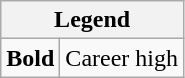<table class="wikitable mw-collapsible mw-collapsed">
<tr>
<th colspan="2">Legend</th>
</tr>
<tr>
<td><strong>Bold</strong></td>
<td>Career high</td>
</tr>
</table>
